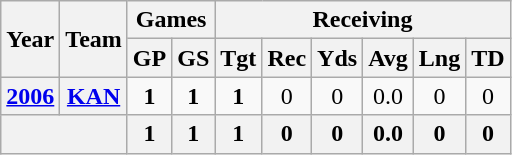<table class="wikitable" style="text-align:center">
<tr>
<th rowspan="2">Year</th>
<th rowspan="2">Team</th>
<th colspan="2">Games</th>
<th colspan="6">Receiving</th>
</tr>
<tr>
<th>GP</th>
<th>GS</th>
<th>Tgt</th>
<th>Rec</th>
<th>Yds</th>
<th>Avg</th>
<th>Lng</th>
<th>TD</th>
</tr>
<tr>
<th><a href='#'>2006</a></th>
<th><a href='#'>KAN</a></th>
<td><strong>1</strong></td>
<td><strong>1</strong></td>
<td><strong>1</strong></td>
<td>0</td>
<td>0</td>
<td>0.0</td>
<td>0</td>
<td>0</td>
</tr>
<tr>
<th colspan="2"></th>
<th>1</th>
<th>1</th>
<th>1</th>
<th>0</th>
<th>0</th>
<th>0.0</th>
<th>0</th>
<th>0</th>
</tr>
</table>
